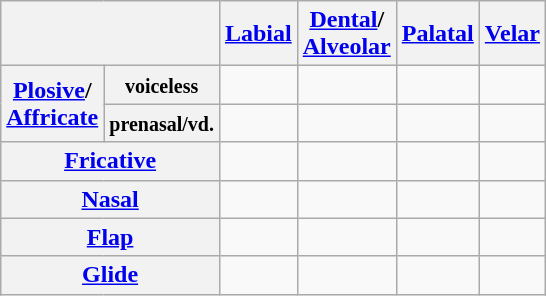<table class="wikitable" style="text-align:center">
<tr>
<th colspan="2"></th>
<th><a href='#'>Labial</a></th>
<th><a href='#'>Dental</a>/<br><a href='#'>Alveolar</a></th>
<th><a href='#'>Palatal</a></th>
<th><a href='#'>Velar</a></th>
</tr>
<tr>
<th rowspan="2"><a href='#'>Plosive</a>/<br><a href='#'>Affricate</a></th>
<th><small>voiceless</small></th>
<td></td>
<td></td>
<td></td>
<td></td>
</tr>
<tr>
<th><small>prenasal/vd.</small></th>
<td></td>
<td></td>
<td></td>
<td></td>
</tr>
<tr>
<th colspan="2"><a href='#'>Fricative</a></th>
<td></td>
<td></td>
<td></td>
<td></td>
</tr>
<tr>
<th colspan="2"><a href='#'>Nasal</a></th>
<td></td>
<td></td>
<td></td>
<td></td>
</tr>
<tr>
<th colspan="2"><a href='#'>Flap</a></th>
<td></td>
<td></td>
<td></td>
<td></td>
</tr>
<tr>
<th colspan="2"><a href='#'>Glide</a></th>
<td></td>
<td></td>
<td></td>
<td></td>
</tr>
</table>
